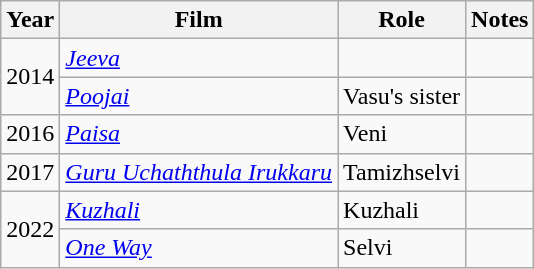<table class="wikitable sortable">
<tr>
<th>Year</th>
<th>Film</th>
<th>Role</th>
<th>Notes</th>
</tr>
<tr>
<td rowspan="2">2014</td>
<td><em><a href='#'>Jeeva</a></em></td>
<td></td>
<td></td>
</tr>
<tr>
<td><em><a href='#'>Poojai</a></em></td>
<td>Vasu's sister</td>
<td></td>
</tr>
<tr>
<td rowspan="1">2016</td>
<td><em><a href='#'>Paisa</a></em></td>
<td>Veni</td>
<td></td>
</tr>
<tr>
<td rowspan="1">2017</td>
<td><em><a href='#'>Guru Uchaththula Irukkaru</a></em></td>
<td>Tamizhselvi</td>
<td></td>
</tr>
<tr>
<td rowspan="2">2022</td>
<td><em><a href='#'>Kuzhali</a></em></td>
<td>Kuzhali</td>
<td></td>
</tr>
<tr>
<td><em><a href='#'>One Way</a></em></td>
<td>Selvi</td>
<td></td>
</tr>
</table>
